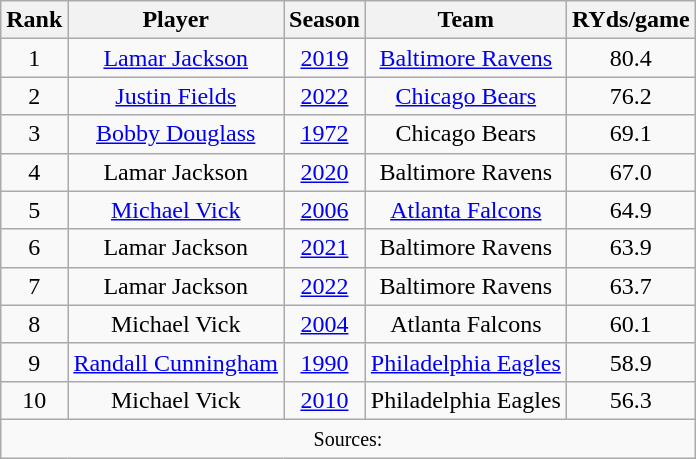<table class="wikitable sortable" style="text-align:center;">
<tr style="white-space: nowrap;">
<th>Rank</th>
<th>Player</th>
<th>Season</th>
<th>Team</th>
<th>RYds/game</th>
</tr>
<tr>
<td>1</td>
<td><a href='#'>Lamar Jackson</a></td>
<td><a href='#'>2019</a></td>
<td><a href='#'>Baltimore Ravens</a></td>
<td>80.4</td>
</tr>
<tr>
<td>2</td>
<td><a href='#'>Justin Fields</a></td>
<td><a href='#'>2022</a></td>
<td><a href='#'>Chicago Bears</a></td>
<td>76.2</td>
</tr>
<tr>
<td>3</td>
<td><a href='#'>Bobby Douglass</a></td>
<td><a href='#'>1972</a></td>
<td>Chicago Bears</td>
<td>69.1</td>
</tr>
<tr>
<td>4</td>
<td>Lamar Jackson</td>
<td><a href='#'>2020</a></td>
<td>Baltimore Ravens</td>
<td>67.0</td>
</tr>
<tr>
<td>5</td>
<td><a href='#'>Michael Vick</a></td>
<td><a href='#'>2006</a></td>
<td><a href='#'>Atlanta Falcons</a></td>
<td>64.9</td>
</tr>
<tr>
<td>6</td>
<td>Lamar Jackson</td>
<td><a href='#'>2021</a></td>
<td>Baltimore Ravens</td>
<td>63.9</td>
</tr>
<tr>
<td>7</td>
<td>Lamar Jackson</td>
<td><a href='#'>2022</a></td>
<td>Baltimore Ravens</td>
<td>63.7</td>
</tr>
<tr>
<td>8</td>
<td>Michael Vick</td>
<td><a href='#'>2004</a></td>
<td>Atlanta Falcons</td>
<td>60.1</td>
</tr>
<tr>
<td>9</td>
<td><a href='#'>Randall Cunningham</a></td>
<td><a href='#'>1990</a></td>
<td><a href='#'>Philadelphia Eagles</a></td>
<td>58.9</td>
</tr>
<tr>
<td>10</td>
<td>Michael Vick</td>
<td><a href='#'>2010</a></td>
<td>Philadelphia Eagles</td>
<td>56.3</td>
</tr>
<tr class="sortbottom">
<td colspan="5"><small>Sources:</small></td>
</tr>
</table>
